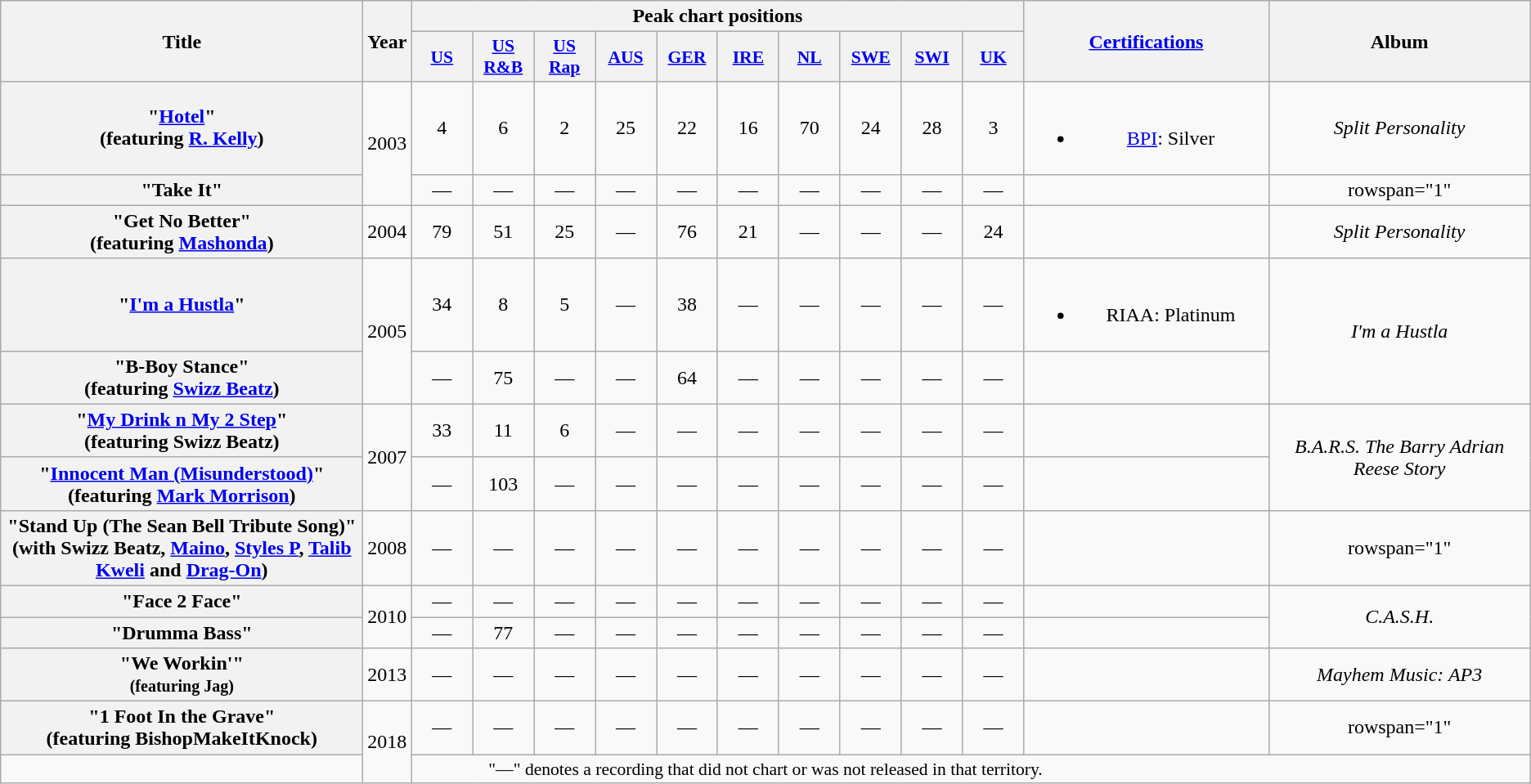<table class="wikitable plainrowheaders" style="text-align:center;">
<tr>
<th scope="col" rowspan="2" style="width:18em;">Title</th>
<th scope="col" rowspan="2">Year</th>
<th scope="col" colspan="10">Peak chart positions</th>
<th scope="col" rowspan="2" style="width:12em;"><a href='#'>Certifications</a></th>
<th scope="col" rowspan="2">Album</th>
</tr>
<tr>
<th style="width:3em;font-size:90%;"><a href='#'>US</a><br></th>
<th style="width:3em;font-size:90%;"><a href='#'>US<br>R&B</a><br></th>
<th style="width:3em;font-size:90%;"><a href='#'>US<br>Rap</a><br></th>
<th style="width:3em;font-size:90%;"><a href='#'>AUS</a><br></th>
<th style="width:3em;font-size:90%;"><a href='#'>GER</a><br></th>
<th style="width:3em;font-size:90%;"><a href='#'>IRE</a><br></th>
<th style="width:3em;font-size:90%;"><a href='#'>NL</a><br></th>
<th style="width:3em;font-size:90%;"><a href='#'>SWE</a><br></th>
<th style="width:3em;font-size:90%;"><a href='#'>SWI</a><br></th>
<th style="width:3em;font-size:90%;"><a href='#'>UK</a><br></th>
</tr>
<tr>
<th scope="row">"<a href='#'>Hotel</a>"<br><span>(featuring <a href='#'>R. Kelly</a>)</span></th>
<td rowspan="2">2003</td>
<td>4</td>
<td>6</td>
<td>2</td>
<td>25</td>
<td>22</td>
<td>16</td>
<td>70</td>
<td>24</td>
<td>28</td>
<td>3</td>
<td><br><ul><li><a href='#'>BPI</a>: Silver</li></ul></td>
<td rowspan="1"><em>Split Personality</em></td>
</tr>
<tr>
<th scope="row">"Take It"</th>
<td>—</td>
<td>—</td>
<td>—</td>
<td>—</td>
<td>—</td>
<td>—</td>
<td>—</td>
<td>—</td>
<td>—</td>
<td>—</td>
<td></td>
<td>rowspan="1" </td>
</tr>
<tr>
<th scope="row">"Get No Better"<br><span>(featuring <a href='#'>Mashonda</a>)</span></th>
<td>2004</td>
<td>79</td>
<td>51</td>
<td>25</td>
<td>—</td>
<td>76</td>
<td>21</td>
<td>—</td>
<td>—</td>
<td>—</td>
<td>24</td>
<td></td>
<td rowspan="1"><em>Split Personality</em></td>
</tr>
<tr>
<th scope="row">"<a href='#'>I'm a Hustla</a>"</th>
<td rowspan="2">2005</td>
<td>34</td>
<td>8</td>
<td>5</td>
<td>—</td>
<td>38</td>
<td>—</td>
<td>—</td>
<td>—</td>
<td>—</td>
<td>—</td>
<td><br><ul><li>RIAA: Platinum</li></ul></td>
<td rowspan="2"><em>I'm a Hustla</em></td>
</tr>
<tr>
<th scope="row">"B-Boy Stance"<br><span>(featuring <a href='#'>Swizz Beatz</a>)</span></th>
<td>—</td>
<td>75</td>
<td>—</td>
<td>—</td>
<td>64</td>
<td>—</td>
<td>—</td>
<td>—</td>
<td>—</td>
<td>—</td>
<td></td>
</tr>
<tr>
<th scope="row">"<a href='#'>My Drink n My 2 Step</a>"<br><span>(featuring Swizz Beatz)</span></th>
<td rowspan="2">2007</td>
<td>33</td>
<td>11</td>
<td>6</td>
<td>—</td>
<td>—</td>
<td>—</td>
<td>—</td>
<td>—</td>
<td>—</td>
<td>—</td>
<td></td>
<td rowspan="2"><em>B.A.R.S. The Barry Adrian Reese Story</em></td>
</tr>
<tr>
<th scope="row">"<a href='#'>Innocent Man (Misunderstood)</a>"<br><span>(featuring <a href='#'>Mark Morrison</a>)</span></th>
<td>—</td>
<td>103</td>
<td>—</td>
<td>—</td>
<td>—</td>
<td>—</td>
<td>—</td>
<td>—</td>
<td>—</td>
<td>—</td>
<td></td>
</tr>
<tr>
<th scope="row">"Stand Up (The Sean Bell Tribute Song)"<br><span>(with Swizz Beatz, <a href='#'>Maino</a>, <a href='#'>Styles P</a>, <a href='#'>Talib Kweli</a> and <a href='#'>Drag-On</a>)</span></th>
<td rowspan="1">2008</td>
<td>—</td>
<td>—</td>
<td>—</td>
<td>—</td>
<td>—</td>
<td>—</td>
<td>—</td>
<td>—</td>
<td>—</td>
<td>—</td>
<td></td>
<td>rowspan="1" </td>
</tr>
<tr>
<th scope="row">"Face 2 Face"</th>
<td rowspan="2">2010</td>
<td>—</td>
<td>—</td>
<td>—</td>
<td>—</td>
<td>—</td>
<td>—</td>
<td>—</td>
<td>—</td>
<td>—</td>
<td>—</td>
<td></td>
<td rowspan="2"><em>C.A.S.H.</em></td>
</tr>
<tr>
<th scope="row">"Drumma Bass"</th>
<td>—</td>
<td>77</td>
<td>—</td>
<td>—</td>
<td>—</td>
<td>—</td>
<td>—</td>
<td>—</td>
<td>—</td>
<td>—</td>
<td></td>
</tr>
<tr>
<th scope="row">"We Workin'"<br><small>(featuring Jag)</small></th>
<td>2013</td>
<td>—</td>
<td>—</td>
<td>—</td>
<td>—</td>
<td>—</td>
<td>—</td>
<td>—</td>
<td>—</td>
<td>—</td>
<td>—</td>
<td></td>
<td rowspan="1"><em>Mayhem Music: AP3</em></td>
</tr>
<tr>
<th scope="row">"1 Foot In the Grave"<br><span>(featuring BishopMakeItKnock)</span></th>
<td rowspan="2">2018</td>
<td>—</td>
<td>—</td>
<td>—</td>
<td>—</td>
<td>—</td>
<td>—</td>
<td>—</td>
<td>—</td>
<td>—</td>
<td>—</td>
<td></td>
<td>rowspan="1" </td>
</tr>
<tr>
<td colspan="14" style="font-size:90%">"—" denotes a recording that did not chart or was not released in that territory.</td>
</tr>
</table>
